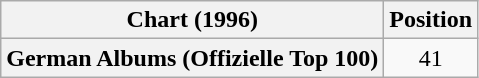<table class="wikitable plainrowheaders" style="text-align:center;">
<tr>
<th scope="col">Chart (1996)</th>
<th scope="col">Position</th>
</tr>
<tr>
<th scope="row">German Albums (Offizielle Top 100)</th>
<td align="center">41</td>
</tr>
</table>
